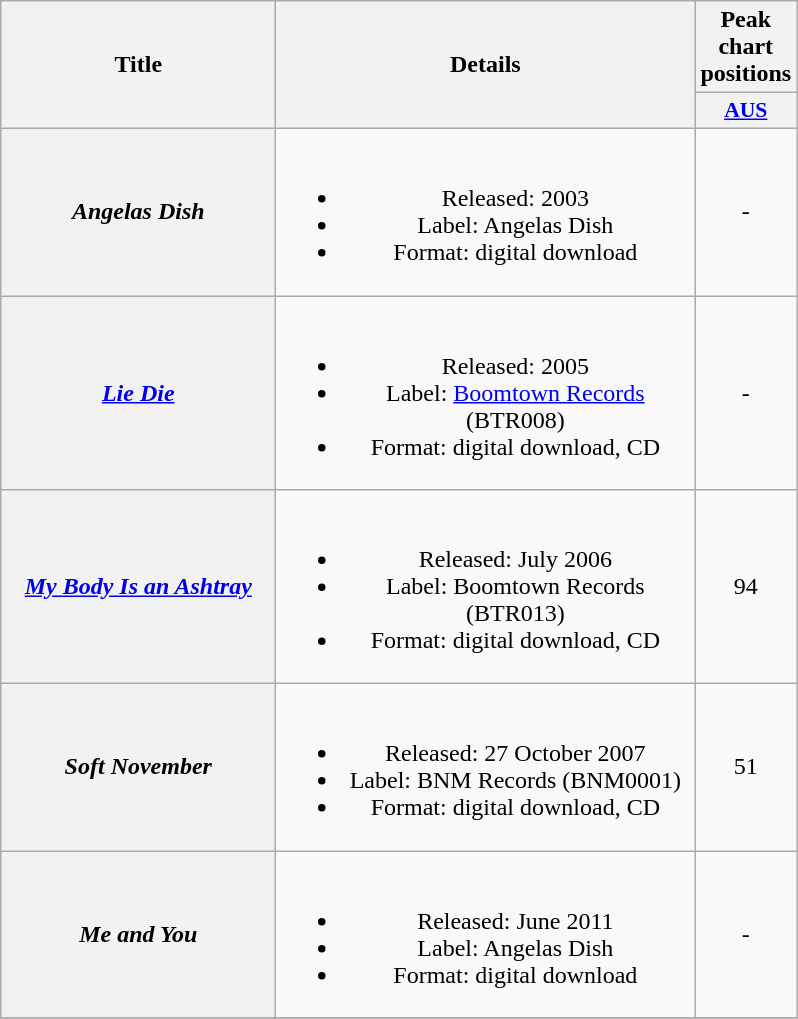<table class="wikitable plainrowheaders" style="text-align:center;" border="1">
<tr>
<th scope="col" rowspan="2" style="width:11em;">Title</th>
<th scope="col" rowspan="2" style="width:17em;">Details</th>
<th scope="col" colspan="1">Peak chart positions</th>
</tr>
<tr>
<th scope="col" style="width:3em;font-size:90%;"><a href='#'>AUS</a></th>
</tr>
<tr>
<th scope="row"><em>Angelas Dish</em></th>
<td><br><ul><li>Released: 2003</li><li>Label: Angelas Dish</li><li>Format: digital download</li></ul></td>
<td>-</td>
</tr>
<tr>
<th scope="row"><em><a href='#'>Lie Die</a></em></th>
<td><br><ul><li>Released: 2005</li><li>Label: <a href='#'>Boomtown Records</a> (BTR008)</li><li>Format: digital download, CD</li></ul></td>
<td>-</td>
</tr>
<tr>
<th scope="row"><em><a href='#'>My Body Is an Ashtray</a></em></th>
<td><br><ul><li>Released: July 2006</li><li>Label: Boomtown Records (BTR013)</li><li>Format: digital download, CD</li></ul></td>
<td>94</td>
</tr>
<tr>
<th scope="row"><em>Soft November</em></th>
<td><br><ul><li>Released: 27 October 2007</li><li>Label: BNM Records (BNM0001)</li><li>Format: digital download, CD</li></ul></td>
<td>51</td>
</tr>
<tr>
<th scope="row"><em>Me and You</em></th>
<td><br><ul><li>Released: June 2011</li><li>Label: Angelas Dish</li><li>Format: digital download</li></ul></td>
<td>-</td>
</tr>
<tr>
</tr>
</table>
